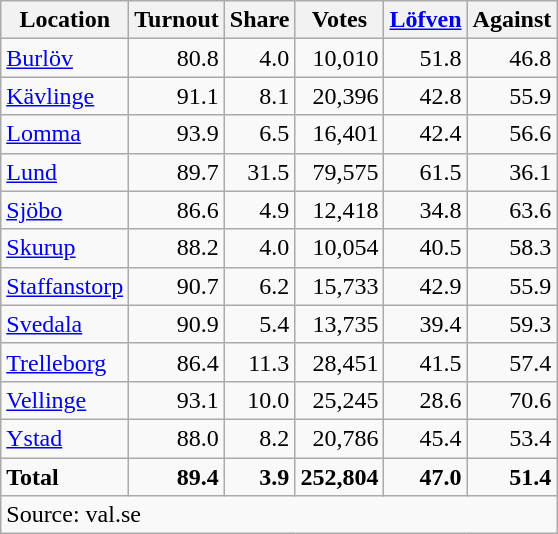<table class="wikitable sortable" style=text-align:right>
<tr>
<th>Location</th>
<th>Turnout</th>
<th>Share</th>
<th>Votes</th>
<th><a href='#'>Löfven</a></th>
<th>Against</th>
</tr>
<tr>
<td align=left><a href='#'>Burlöv</a></td>
<td>80.8</td>
<td>4.0</td>
<td>10,010</td>
<td>51.8</td>
<td>46.8</td>
</tr>
<tr>
<td align=left><a href='#'>Kävlinge</a></td>
<td>91.1</td>
<td>8.1</td>
<td>20,396</td>
<td>42.8</td>
<td>55.9</td>
</tr>
<tr>
<td align=left><a href='#'>Lomma</a></td>
<td>93.9</td>
<td>6.5</td>
<td>16,401</td>
<td>42.4</td>
<td>56.6</td>
</tr>
<tr>
<td align=left><a href='#'>Lund</a></td>
<td>89.7</td>
<td>31.5</td>
<td>79,575</td>
<td>61.5</td>
<td>36.1</td>
</tr>
<tr>
<td align=left><a href='#'>Sjöbo</a></td>
<td>86.6</td>
<td>4.9</td>
<td>12,418</td>
<td>34.8</td>
<td>63.6</td>
</tr>
<tr>
<td align=left><a href='#'>Skurup</a></td>
<td>88.2</td>
<td>4.0</td>
<td>10,054</td>
<td>40.5</td>
<td>58.3</td>
</tr>
<tr>
<td align=left><a href='#'>Staffanstorp</a></td>
<td>90.7</td>
<td>6.2</td>
<td>15,733</td>
<td>42.9</td>
<td>55.9</td>
</tr>
<tr>
<td align=left><a href='#'>Svedala</a></td>
<td>90.9</td>
<td>5.4</td>
<td>13,735</td>
<td>39.4</td>
<td>59.3</td>
</tr>
<tr>
<td align=left><a href='#'>Trelleborg</a></td>
<td>86.4</td>
<td>11.3</td>
<td>28,451</td>
<td>41.5</td>
<td>57.4</td>
</tr>
<tr>
<td align=left><a href='#'>Vellinge</a></td>
<td>93.1</td>
<td>10.0</td>
<td>25,245</td>
<td>28.6</td>
<td>70.6</td>
</tr>
<tr>
<td align=left><a href='#'>Ystad</a></td>
<td>88.0</td>
<td>8.2</td>
<td>20,786</td>
<td>45.4</td>
<td>53.4</td>
</tr>
<tr>
<td align=left><strong>Total</strong></td>
<td><strong>89.4</strong></td>
<td><strong>3.9</strong></td>
<td><strong>252,804</strong></td>
<td><strong>47.0</strong></td>
<td><strong>51.4</strong></td>
</tr>
<tr>
<td align=left colspan=6>Source: val.se</td>
</tr>
</table>
